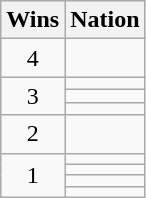<table class="wikitable">
<tr>
<th>Wins</th>
<th>Nation</th>
</tr>
<tr>
<td style="text-align:center;">4</td>
<td></td>
</tr>
<tr>
<td style="text-align:center;" rowspan="3">3</td>
<td></td>
</tr>
<tr>
<td></td>
</tr>
<tr>
<td></td>
</tr>
<tr>
<td style="text-align:center;" rowspan="1">2</td>
<td></td>
</tr>
<tr>
<td style="text-align:center;" rowspan="4">1</td>
<td></td>
</tr>
<tr>
<td></td>
</tr>
<tr>
<td></td>
</tr>
<tr>
<td></td>
</tr>
</table>
